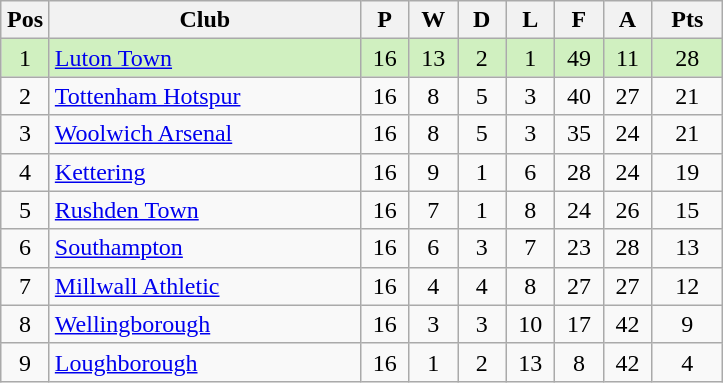<table class="wikitable" style="text-align:center">
<tr>
<th width="25">Pos</th>
<th width="200">Club</th>
<th width="25">P</th>
<th width="25">W</th>
<th width="25">D</th>
<th width="25">L</th>
<th width="25">F</th>
<th width="25">A</th>
<th width="40">Pts</th>
</tr>
<tr style="background:#D0F0C0;">
<td>1</td>
<td align="left"><a href='#'>Luton Town</a></td>
<td>16</td>
<td>13</td>
<td>2</td>
<td>1</td>
<td>49</td>
<td>11</td>
<td>28</td>
</tr>
<tr>
<td>2</td>
<td align="left"><a href='#'>Tottenham Hotspur</a></td>
<td>16</td>
<td>8</td>
<td>5</td>
<td>3</td>
<td>40</td>
<td>27</td>
<td>21</td>
</tr>
<tr>
<td>3</td>
<td align="left"><a href='#'>Woolwich Arsenal</a></td>
<td>16</td>
<td>8</td>
<td>5</td>
<td>3</td>
<td>35</td>
<td>24</td>
<td>21</td>
</tr>
<tr>
<td>4</td>
<td align="left"><a href='#'>Kettering</a></td>
<td>16</td>
<td>9</td>
<td>1</td>
<td>6</td>
<td>28</td>
<td>24</td>
<td>19</td>
</tr>
<tr>
<td>5</td>
<td align="left"><a href='#'>Rushden Town</a></td>
<td>16</td>
<td>7</td>
<td>1</td>
<td>8</td>
<td>24</td>
<td>26</td>
<td>15</td>
</tr>
<tr>
<td>6</td>
<td align="left"><a href='#'>Southampton</a></td>
<td>16</td>
<td>6</td>
<td>3</td>
<td>7</td>
<td>23</td>
<td>28</td>
<td>13</td>
</tr>
<tr>
<td>7</td>
<td align="left"><a href='#'>Millwall Athletic</a></td>
<td>16</td>
<td>4</td>
<td>4</td>
<td>8</td>
<td>27</td>
<td>27</td>
<td>12</td>
</tr>
<tr>
<td>8</td>
<td align="left"><a href='#'>Wellingborough</a></td>
<td>16</td>
<td>3</td>
<td>3</td>
<td>10</td>
<td>17</td>
<td>42</td>
<td>9</td>
</tr>
<tr>
<td>9</td>
<td align="left"><a href='#'>Loughborough</a></td>
<td>16</td>
<td>1</td>
<td>2</td>
<td>13</td>
<td>8</td>
<td>42</td>
<td>4</td>
</tr>
</table>
